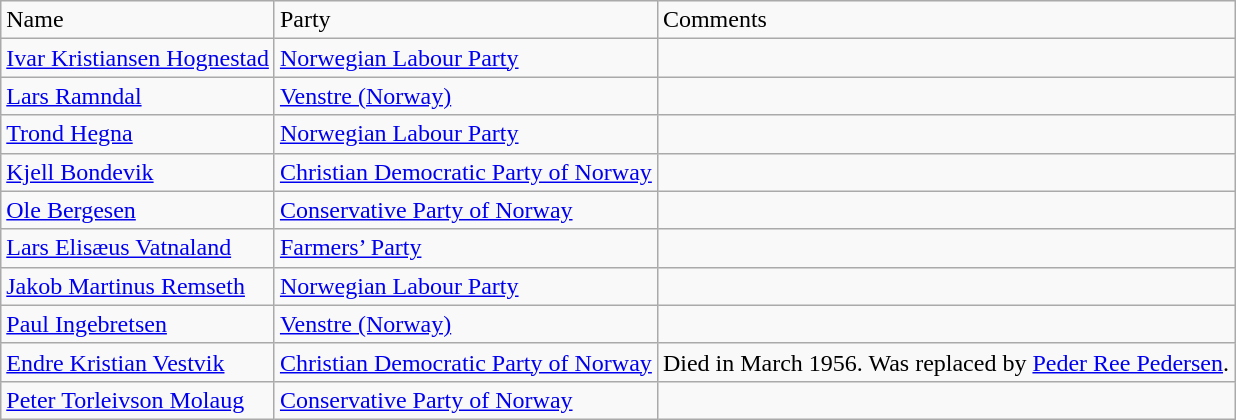<table class="wikitable">
<tr>
<td>Name</td>
<td>Party</td>
<td>Comments</td>
</tr>
<tr>
<td><a href='#'>Ivar Kristiansen Hognestad</a></td>
<td><a href='#'>Norwegian Labour Party</a></td>
<td></td>
</tr>
<tr>
<td><a href='#'>Lars Ramndal</a></td>
<td><a href='#'>Venstre (Norway)</a></td>
<td></td>
</tr>
<tr>
<td><a href='#'>Trond Hegna</a></td>
<td><a href='#'>Norwegian Labour Party</a></td>
<td></td>
</tr>
<tr>
<td><a href='#'>Kjell Bondevik</a></td>
<td><a href='#'>Christian Democratic Party of Norway</a></td>
<td></td>
</tr>
<tr>
<td><a href='#'>Ole Bergesen</a></td>
<td><a href='#'>Conservative Party of Norway</a></td>
<td></td>
</tr>
<tr>
<td><a href='#'>Lars Elisæus Vatnaland</a></td>
<td><a href='#'>Farmers’ Party</a></td>
<td></td>
</tr>
<tr>
<td><a href='#'>Jakob Martinus Remseth</a></td>
<td><a href='#'>Norwegian Labour Party</a></td>
<td></td>
</tr>
<tr>
<td><a href='#'>Paul Ingebretsen</a></td>
<td><a href='#'>Venstre (Norway)</a></td>
<td></td>
</tr>
<tr>
<td><a href='#'>Endre Kristian Vestvik</a></td>
<td><a href='#'>Christian Democratic Party of Norway</a></td>
<td>Died in March 1956. Was replaced by <a href='#'>Peder Ree Pedersen</a>.</td>
</tr>
<tr>
<td><a href='#'>Peter Torleivson Molaug</a></td>
<td><a href='#'>Conservative Party of Norway</a></td>
<td></td>
</tr>
</table>
